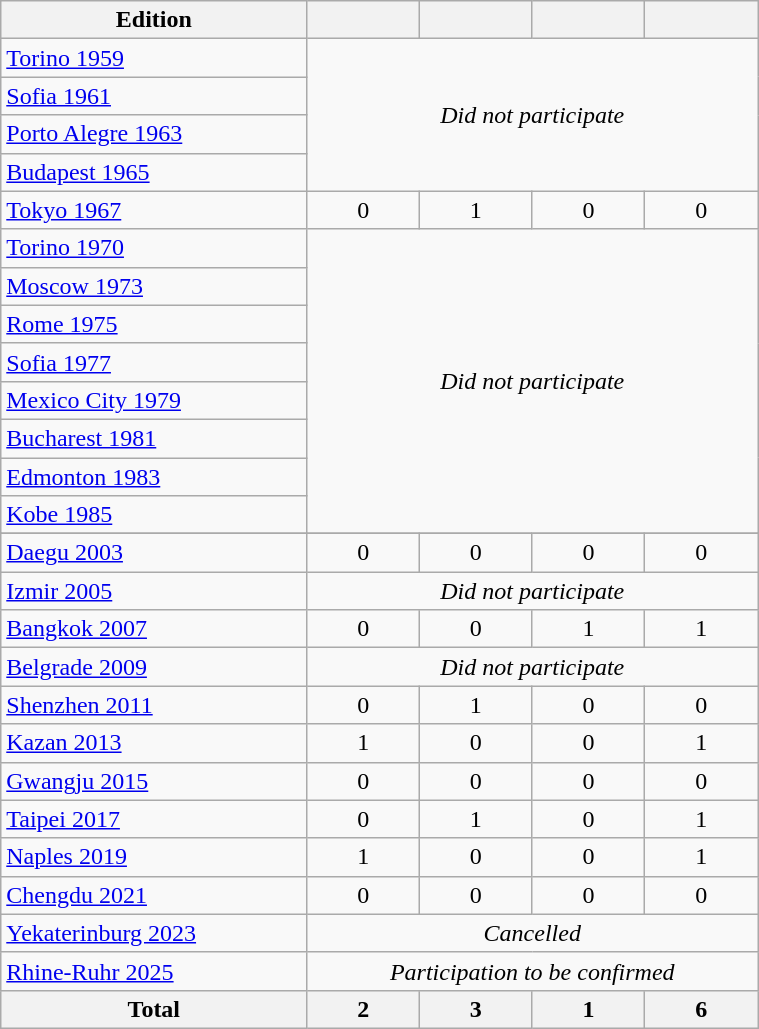<table class="wikitable" width=40% style="font-size:100%; text-align:center;">
<tr>
<th>Edition</th>
<th></th>
<th></th>
<th></th>
<th></th>
</tr>
<tr>
<td align=left> <a href='#'>Torino 1959</a></td>
<td colspan=4 rowspan=4><em>Did not participate</em></td>
</tr>
<tr>
<td align=left> <a href='#'>Sofia 1961</a></td>
</tr>
<tr>
<td align=left> <a href='#'>Porto Alegre 1963</a></td>
</tr>
<tr>
<td align=left> <a href='#'>Budapest 1965</a></td>
</tr>
<tr>
<td align=left> <a href='#'>Tokyo 1967</a></td>
<td>0</td>
<td>1</td>
<td>0</td>
<td>0</td>
</tr>
<tr>
<td align=left> <a href='#'>Torino 1970</a></td>
<td colspan=4 rowspan=8><em>Did not participate</em></td>
</tr>
<tr>
<td align=left> <a href='#'>Moscow 1973</a></td>
</tr>
<tr>
<td align=left> <a href='#'>Rome 1975</a></td>
</tr>
<tr>
<td align=left> <a href='#'>Sofia 1977</a></td>
</tr>
<tr>
<td align=left> <a href='#'>Mexico City 1979</a></td>
</tr>
<tr>
<td align=left> <a href='#'>Bucharest 1981</a></td>
</tr>
<tr>
<td align=left> <a href='#'>Edmonton 1983</a></td>
</tr>
<tr>
<td align=left> <a href='#'>Kobe 1985</a></td>
</tr>
<tr>
</tr>
<tr |align=left| >
</tr>
<tr>
</tr>
<tr |align=left| >
</tr>
<tr>
</tr>
<tr |align=left| >
</tr>
<tr>
</tr>
<tr |align=left| >
</tr>
<tr>
</tr>
<tr |align=left| >
</tr>
<tr>
</tr>
<tr |align=left| >
</tr>
<tr>
</tr>
<tr |align=left| >
</tr>
<tr>
</tr>
<tr |align=left| >
</tr>
<tr>
<td align=left> <a href='#'>Daegu 2003</a></td>
<td>0</td>
<td>0</td>
<td>0</td>
<td>0</td>
</tr>
<tr>
<td align=left> <a href='#'>Izmir 2005</a></td>
<td colspan=4><em>Did not participate</em></td>
</tr>
<tr>
<td align=left> <a href='#'>Bangkok 2007</a></td>
<td>0</td>
<td>0</td>
<td>1</td>
<td>1</td>
</tr>
<tr>
<td align=left> <a href='#'>Belgrade 2009</a></td>
<td colspan=4><em>Did not participate</em></td>
</tr>
<tr>
<td align=left> <a href='#'>Shenzhen 2011</a></td>
<td>0</td>
<td>1</td>
<td>0</td>
<td>0</td>
</tr>
<tr>
<td align=left> <a href='#'>Kazan 2013</a></td>
<td>1</td>
<td>0</td>
<td>0</td>
<td>1</td>
</tr>
<tr>
<td align=left> <a href='#'>Gwangju 2015</a></td>
<td>0</td>
<td>0</td>
<td>0</td>
<td>0</td>
</tr>
<tr>
<td align=left> <a href='#'>Taipei 2017</a></td>
<td>0</td>
<td>1</td>
<td>0</td>
<td>1</td>
</tr>
<tr>
<td align=left> <a href='#'>Naples 2019</a></td>
<td>1</td>
<td>0</td>
<td>0</td>
<td>1</td>
</tr>
<tr>
<td align=left> <a href='#'>Chengdu 2021</a></td>
<td>0</td>
<td>0</td>
<td>0</td>
<td>0</td>
</tr>
<tr>
<td align=left> <a href='#'> Yekaterinburg  2023</a></td>
<td colspan=4><em>Cancelled</em></td>
</tr>
<tr>
<td align=left> <a href='#'>Rhine-Ruhr 2025</a></td>
<td colspan=4><em>Participation to be confirmed</em></td>
</tr>
<tr>
<th align-right>Total</th>
<th>2</th>
<th>3</th>
<th>1</th>
<th>6</th>
</tr>
</table>
